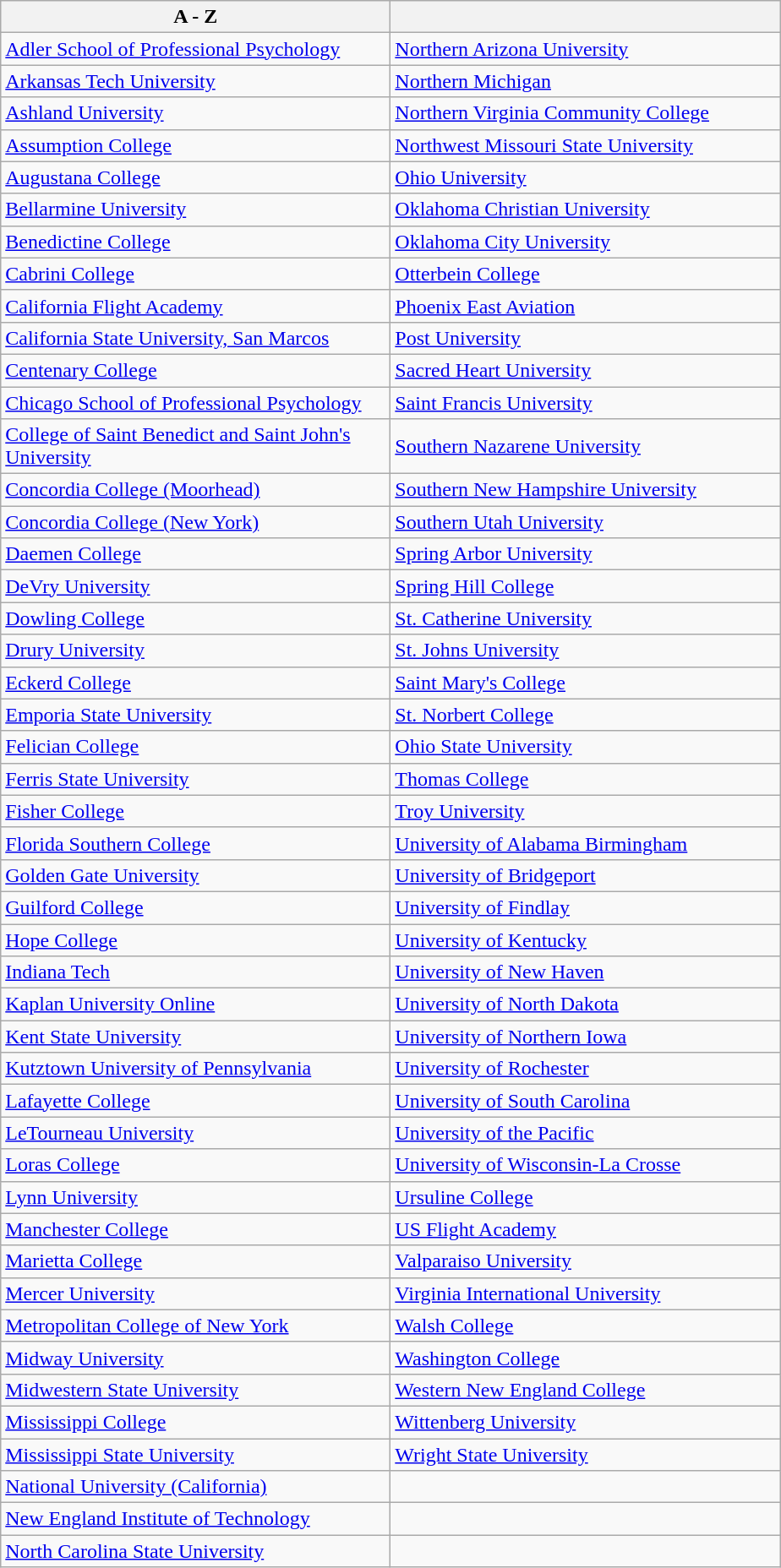<table class="wikitable collapsible">
<tr>
<th scope="col" width="300" align="center">A - Z</th>
<th scope="col" width="300"></th>
</tr>
<tr>
<td><a href='#'>Adler School of Professional Psychology</a></td>
<td><a href='#'>Northern Arizona University</a></td>
</tr>
<tr>
<td><a href='#'>Arkansas Tech University</a></td>
<td><a href='#'>Northern Michigan</a></td>
</tr>
<tr>
<td><a href='#'>Ashland University</a></td>
<td><a href='#'>Northern Virginia Community College</a></td>
</tr>
<tr>
<td><a href='#'>Assumption College</a></td>
<td><a href='#'>Northwest Missouri State University</a></td>
</tr>
<tr>
<td><a href='#'>Augustana College</a></td>
<td><a href='#'>Ohio University</a></td>
</tr>
<tr>
<td><a href='#'>Bellarmine University</a></td>
<td><a href='#'>Oklahoma Christian University</a></td>
</tr>
<tr>
<td><a href='#'>Benedictine College</a></td>
<td><a href='#'>Oklahoma City University</a></td>
</tr>
<tr>
<td><a href='#'>Cabrini College</a></td>
<td><a href='#'>Otterbein College</a></td>
</tr>
<tr>
<td><a href='#'>California Flight Academy</a></td>
<td><a href='#'>Phoenix East Aviation</a></td>
</tr>
<tr>
<td><a href='#'>California State University, San Marcos</a></td>
<td><a href='#'>Post University</a></td>
</tr>
<tr>
<td><a href='#'>Centenary College</a></td>
<td><a href='#'>Sacred Heart University</a></td>
</tr>
<tr>
<td><a href='#'>Chicago School of Professional Psychology</a></td>
<td><a href='#'>Saint Francis University</a></td>
</tr>
<tr>
<td><a href='#'>College of Saint Benedict and Saint John's University</a></td>
<td><a href='#'>Southern Nazarene University</a></td>
</tr>
<tr>
<td><a href='#'>Concordia College (Moorhead)</a></td>
<td><a href='#'>Southern New Hampshire University</a></td>
</tr>
<tr>
<td><a href='#'>Concordia College (New York)</a></td>
<td><a href='#'>Southern Utah University</a></td>
</tr>
<tr>
<td><a href='#'>Daemen College</a></td>
<td><a href='#'>Spring Arbor University</a></td>
</tr>
<tr>
<td><a href='#'>DeVry University</a></td>
<td><a href='#'>Spring Hill College</a></td>
</tr>
<tr>
<td><a href='#'>Dowling College</a></td>
<td><a href='#'>St. Catherine University</a></td>
</tr>
<tr>
<td><a href='#'>Drury University</a></td>
<td><a href='#'>St. Johns University</a></td>
</tr>
<tr>
<td><a href='#'>Eckerd College</a></td>
<td><a href='#'>Saint Mary's College</a></td>
</tr>
<tr>
<td><a href='#'>Emporia State University</a></td>
<td><a href='#'>St. Norbert College</a></td>
</tr>
<tr>
<td><a href='#'>Felician College</a></td>
<td><a href='#'>Ohio State University</a></td>
</tr>
<tr>
<td><a href='#'>Ferris State University</a></td>
<td><a href='#'>Thomas College</a></td>
</tr>
<tr>
<td><a href='#'>Fisher College</a></td>
<td><a href='#'>Troy University</a></td>
</tr>
<tr>
<td><a href='#'>Florida Southern College</a></td>
<td><a href='#'>University of Alabama Birmingham</a></td>
</tr>
<tr>
<td><a href='#'>Golden Gate University</a></td>
<td><a href='#'>University of Bridgeport</a></td>
</tr>
<tr>
<td><a href='#'>Guilford College</a></td>
<td><a href='#'>University of Findlay</a></td>
</tr>
<tr>
<td><a href='#'>Hope College</a></td>
<td><a href='#'>University of Kentucky</a></td>
</tr>
<tr>
<td><a href='#'>Indiana Tech</a></td>
<td><a href='#'>University of New Haven</a></td>
</tr>
<tr>
<td><a href='#'>Kaplan University Online</a></td>
<td><a href='#'>University of North Dakota</a></td>
</tr>
<tr>
<td><a href='#'>Kent State University</a></td>
<td><a href='#'>University of Northern Iowa</a></td>
</tr>
<tr>
<td><a href='#'>Kutztown University of Pennsylvania</a></td>
<td><a href='#'>University of Rochester</a></td>
</tr>
<tr>
<td><a href='#'>Lafayette College</a></td>
<td><a href='#'>University of South Carolina</a></td>
</tr>
<tr>
<td><a href='#'>LeTourneau University</a></td>
<td><a href='#'>University of the Pacific</a></td>
</tr>
<tr>
<td><a href='#'>Loras College</a></td>
<td><a href='#'>University of Wisconsin-La Crosse</a></td>
</tr>
<tr>
<td><a href='#'>Lynn University</a></td>
<td><a href='#'>Ursuline College</a></td>
</tr>
<tr>
<td><a href='#'>Manchester College</a></td>
<td><a href='#'>US Flight Academy</a></td>
</tr>
<tr>
<td><a href='#'>Marietta College</a></td>
<td><a href='#'>Valparaiso University</a></td>
</tr>
<tr>
<td><a href='#'>Mercer University</a></td>
<td><a href='#'>Virginia International University</a></td>
</tr>
<tr>
<td><a href='#'>Metropolitan College of New York</a></td>
<td><a href='#'>Walsh College</a></td>
</tr>
<tr>
<td><a href='#'>Midway University</a></td>
<td><a href='#'>Washington College</a></td>
</tr>
<tr>
<td><a href='#'>Midwestern State University</a></td>
<td><a href='#'>Western New England College</a></td>
</tr>
<tr>
<td><a href='#'>Mississippi College</a></td>
<td><a href='#'>Wittenberg University</a></td>
</tr>
<tr>
<td><a href='#'>Mississippi State University</a></td>
<td><a href='#'>Wright State University</a></td>
</tr>
<tr>
<td><a href='#'>National University (California)</a></td>
<td></td>
</tr>
<tr>
<td><a href='#'>New England Institute of Technology</a></td>
<td></td>
</tr>
<tr>
<td><a href='#'>North Carolina State University</a></td>
<td></td>
</tr>
</table>
